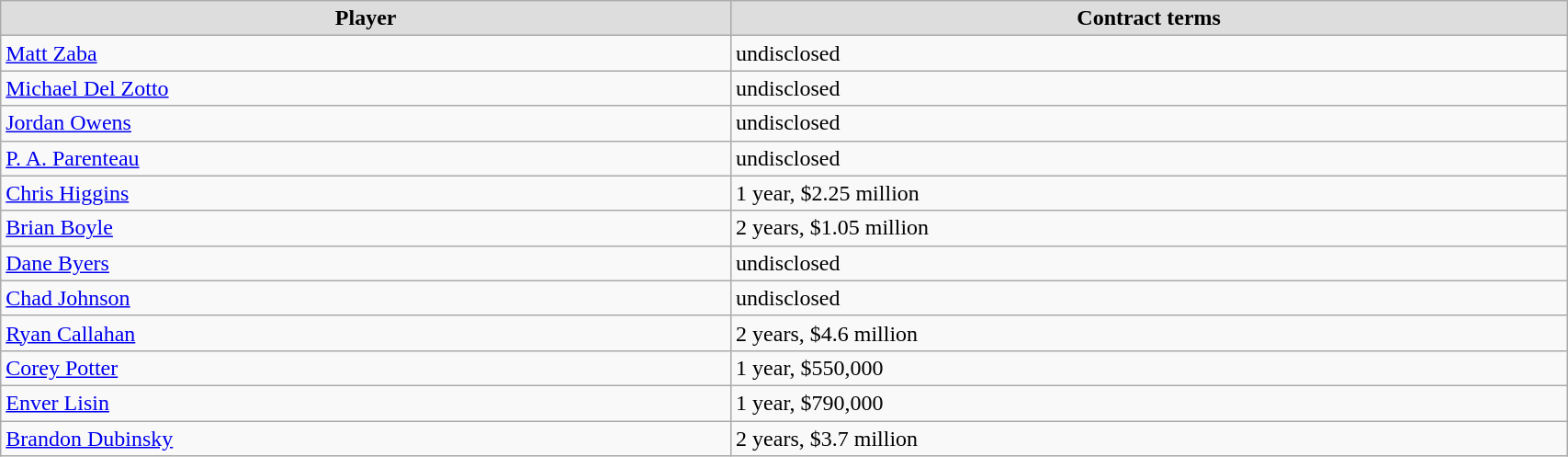<table class="wikitable" width=90%>
<tr align="center"  bgcolor="#dddddd">
<td><strong>Player</strong></td>
<td><strong>Contract terms</strong></td>
</tr>
<tr>
<td><a href='#'>Matt Zaba</a></td>
<td>undisclosed</td>
</tr>
<tr>
<td><a href='#'>Michael Del Zotto</a></td>
<td>undisclosed</td>
</tr>
<tr>
<td><a href='#'>Jordan Owens</a></td>
<td>undisclosed</td>
</tr>
<tr>
<td><a href='#'>P. A. Parenteau</a></td>
<td>undisclosed</td>
</tr>
<tr>
<td><a href='#'>Chris Higgins</a></td>
<td>1 year, $2.25 million</td>
</tr>
<tr>
<td><a href='#'>Brian Boyle</a></td>
<td>2 years, $1.05 million</td>
</tr>
<tr>
<td><a href='#'>Dane Byers</a></td>
<td>undisclosed</td>
</tr>
<tr>
<td><a href='#'>Chad Johnson</a></td>
<td>undisclosed</td>
</tr>
<tr>
<td><a href='#'>Ryan Callahan</a></td>
<td>2 years, $4.6 million</td>
</tr>
<tr>
<td><a href='#'>Corey Potter</a></td>
<td>1 year, $550,000</td>
</tr>
<tr>
<td><a href='#'>Enver Lisin</a></td>
<td>1 year, $790,000</td>
</tr>
<tr>
<td><a href='#'>Brandon Dubinsky</a></td>
<td>2 years, $3.7 million</td>
</tr>
</table>
